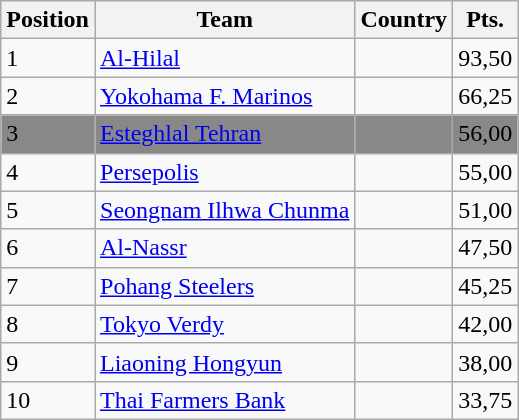<table class="wikitable">
<tr>
<th>Position</th>
<th>Team</th>
<th>Country</th>
<th>Pts.</th>
</tr>
<tr>
<td>1</td>
<td><a href='#'>Al-Hilal</a></td>
<td></td>
<td>93,50</td>
</tr>
<tr>
<td>2</td>
<td><a href='#'>Yokohama F. Marinos</a></td>
<td></td>
<td>66,25</td>
</tr>
<tr style="background:#888888;">
<td>3</td>
<td><a href='#'>Esteghlal Tehran</a></td>
<td></td>
<td>56,00</td>
</tr>
<tr>
<td>4</td>
<td><a href='#'>Persepolis</a></td>
<td></td>
<td>55,00</td>
</tr>
<tr>
<td>5</td>
<td><a href='#'>Seongnam Ilhwa Chunma</a></td>
<td></td>
<td>51,00</td>
</tr>
<tr>
<td>6</td>
<td><a href='#'>Al-Nassr</a></td>
<td></td>
<td>47,50</td>
</tr>
<tr>
<td>7</td>
<td><a href='#'>Pohang Steelers</a></td>
<td></td>
<td>45,25</td>
</tr>
<tr>
<td>8</td>
<td><a href='#'>Tokyo Verdy</a></td>
<td></td>
<td>42,00</td>
</tr>
<tr>
<td>9</td>
<td><a href='#'>Liaoning Hongyun</a></td>
<td></td>
<td>38,00</td>
</tr>
<tr>
<td>10</td>
<td><a href='#'>Thai Farmers Bank</a></td>
<td></td>
<td>33,75</td>
</tr>
</table>
